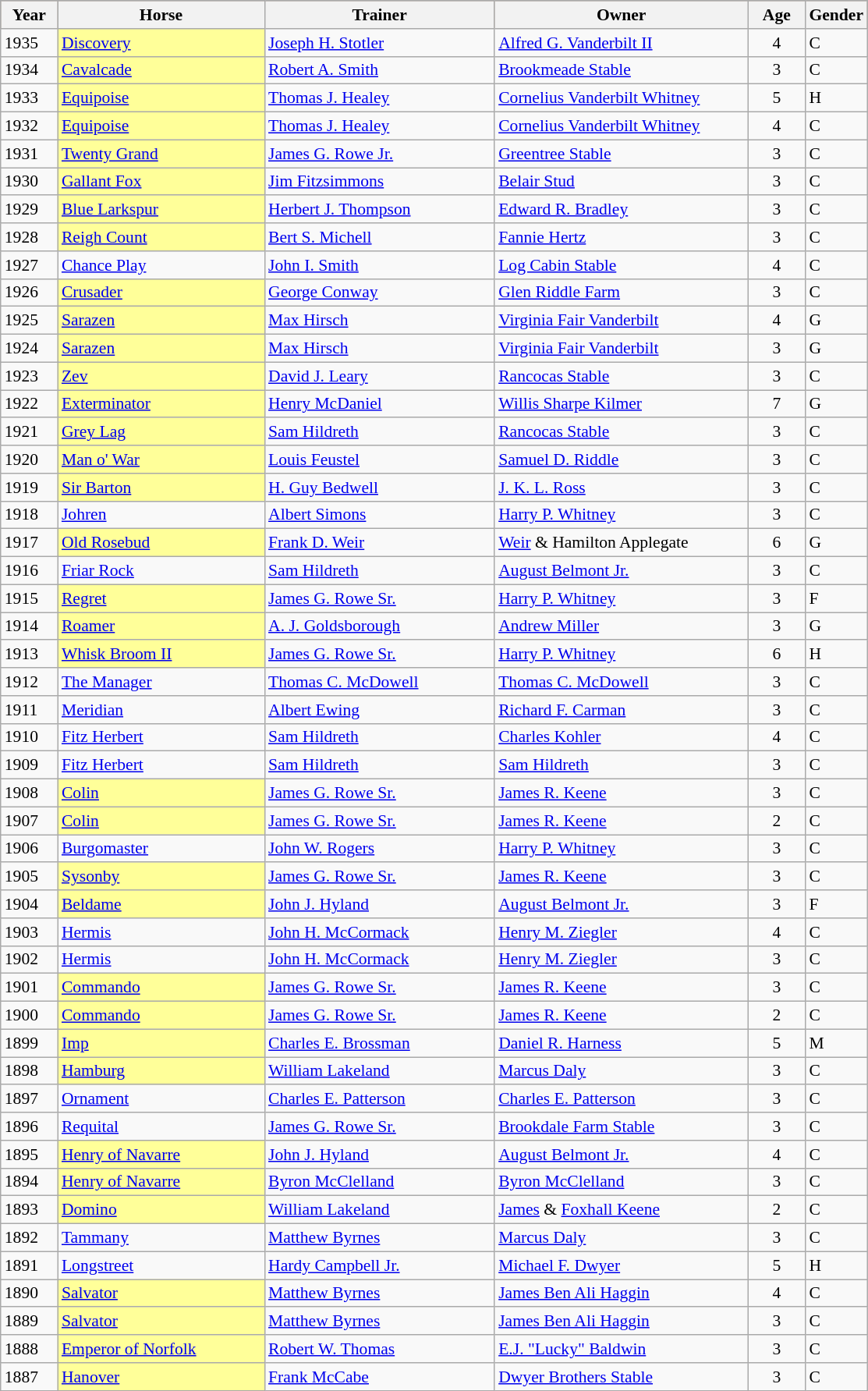<table class = "wikitable sortable" | border="1" cellpadding="0" style="border-collapse: collapse; font-size:90%">
<tr style="background:#987654; text-align:center;">
<th style="width:42px;">Year<br></th>
<th style="width:170px;">Horse<br></th>
<th style="width:190px;">Trainer<br></th>
<th style="width:210px;">Owner<br></th>
<th style="width:42px;">Age</th>
<th style="width:42px;">Gender</th>
</tr>
<tr>
<td>1935</td>
<td style="background-color:#FFFF99"><a href='#'>Discovery</a></td>
<td><a href='#'>Joseph H. Stotler</a></td>
<td><a href='#'>Alfred G. Vanderbilt II</a></td>
<td align=center>4</td>
<td>C</td>
</tr>
<tr>
<td>1934</td>
<td style="background-color:#FFFF99"><a href='#'>Cavalcade</a></td>
<td><a href='#'>Robert A. Smith</a></td>
<td><a href='#'>Brookmeade Stable</a></td>
<td align=center>3</td>
<td>C</td>
</tr>
<tr>
<td>1933</td>
<td style="background-color:#FFFF99"><a href='#'>Equipoise</a></td>
<td><a href='#'>Thomas J. Healey</a></td>
<td><a href='#'>Cornelius Vanderbilt Whitney</a></td>
<td align=center>5</td>
<td>H</td>
</tr>
<tr>
<td>1932</td>
<td style="background-color:#FFFF99"><a href='#'>Equipoise</a></td>
<td><a href='#'>Thomas J. Healey</a></td>
<td><a href='#'>Cornelius Vanderbilt Whitney</a></td>
<td align=center>4</td>
<td>C</td>
</tr>
<tr>
<td>1931</td>
<td style="background-color:#FFFF99"><a href='#'>Twenty Grand</a></td>
<td><a href='#'>James G. Rowe Jr.</a></td>
<td><a href='#'>Greentree Stable</a></td>
<td align=center>3</td>
<td>C</td>
</tr>
<tr>
<td>1930</td>
<td style="background-color:#FFFF99"><a href='#'>Gallant Fox</a></td>
<td><a href='#'>Jim Fitzsimmons</a></td>
<td><a href='#'>Belair Stud</a></td>
<td align=center>3</td>
<td>C</td>
</tr>
<tr>
<td>1929</td>
<td style="background-color:#FFFF99"><a href='#'>Blue Larkspur</a></td>
<td><a href='#'>Herbert J. Thompson</a></td>
<td><a href='#'>Edward R. Bradley</a></td>
<td align=center>3</td>
<td>C</td>
</tr>
<tr>
<td>1928</td>
<td style="background-color:#FFFF99"><a href='#'>Reigh Count</a></td>
<td><a href='#'>Bert S. Michell</a></td>
<td><a href='#'>Fannie Hertz</a></td>
<td align=center>3</td>
<td>C</td>
</tr>
<tr>
<td>1927</td>
<td><a href='#'>Chance Play</a></td>
<td><a href='#'>John I. Smith</a></td>
<td><a href='#'>Log Cabin Stable</a></td>
<td align=center>4</td>
<td>C</td>
</tr>
<tr>
<td>1926</td>
<td style="background-color:#FFFF99"><a href='#'>Crusader</a></td>
<td><a href='#'>George Conway</a></td>
<td><a href='#'>Glen Riddle Farm</a></td>
<td align=center>3</td>
<td>C</td>
</tr>
<tr>
<td>1925</td>
<td style="background-color:#FFFF99"><a href='#'>Sarazen</a></td>
<td><a href='#'>Max Hirsch</a></td>
<td><a href='#'>Virginia Fair Vanderbilt</a></td>
<td align=center>4</td>
<td>G</td>
</tr>
<tr>
<td>1924</td>
<td style="background-color:#FFFF99"><a href='#'>Sarazen</a></td>
<td><a href='#'>Max Hirsch</a></td>
<td><a href='#'>Virginia Fair Vanderbilt</a></td>
<td align=center>3</td>
<td>G</td>
</tr>
<tr>
<td>1923</td>
<td style="background-color:#FFFF99"><a href='#'>Zev</a></td>
<td><a href='#'>David J. Leary</a></td>
<td><a href='#'>Rancocas Stable</a></td>
<td align=center>3</td>
<td>C</td>
</tr>
<tr>
<td>1922</td>
<td style="background-color:#FFFF99"><a href='#'>Exterminator</a></td>
<td><a href='#'>Henry McDaniel</a></td>
<td><a href='#'>Willis Sharpe Kilmer</a></td>
<td align=center>7</td>
<td>G</td>
</tr>
<tr>
<td>1921</td>
<td style="background-color:#FFFF99"><a href='#'>Grey Lag</a></td>
<td><a href='#'>Sam Hildreth</a></td>
<td><a href='#'>Rancocas Stable</a></td>
<td align=center>3</td>
<td>C</td>
</tr>
<tr>
<td>1920</td>
<td style="background-color:#FFFF99"><a href='#'>Man o' War</a></td>
<td><a href='#'>Louis Feustel</a></td>
<td><a href='#'>Samuel D. Riddle</a></td>
<td align=center>3</td>
<td>C</td>
</tr>
<tr>
<td>1919</td>
<td style="background-color:#FFFF99"><a href='#'>Sir Barton</a></td>
<td><a href='#'>H. Guy Bedwell</a></td>
<td><a href='#'>J. K. L. Ross</a></td>
<td align=center>3</td>
<td>C</td>
</tr>
<tr>
<td>1918</td>
<td><a href='#'>Johren</a></td>
<td><a href='#'>Albert Simons</a></td>
<td><a href='#'>Harry P. Whitney</a></td>
<td align=center>3</td>
<td>C</td>
</tr>
<tr>
<td>1917</td>
<td style="background-color:#FFFF99"><a href='#'>Old Rosebud</a></td>
<td><a href='#'>Frank D. Weir</a></td>
<td><a href='#'>Weir</a> & Hamilton Applegate</td>
<td align=center>6</td>
<td>G</td>
</tr>
<tr>
<td>1916</td>
<td><a href='#'>Friar Rock</a></td>
<td><a href='#'>Sam Hildreth</a></td>
<td><a href='#'>August Belmont Jr.</a></td>
<td align=center>3</td>
<td>C</td>
</tr>
<tr>
<td>1915</td>
<td style="background-color:#FFFF99"><a href='#'>Regret</a></td>
<td><a href='#'>James G. Rowe Sr.</a></td>
<td><a href='#'>Harry P. Whitney</a></td>
<td align=center>3</td>
<td>F</td>
</tr>
<tr>
<td>1914</td>
<td style="background-color:#FFFF99"><a href='#'>Roamer</a></td>
<td><a href='#'>A. J. Goldsborough</a></td>
<td><a href='#'>Andrew Miller</a></td>
<td align=center>3</td>
<td>G</td>
</tr>
<tr>
<td>1913</td>
<td style="background-color:#FFFF99"><a href='#'>Whisk Broom II</a></td>
<td><a href='#'>James G. Rowe Sr.</a></td>
<td><a href='#'>Harry P. Whitney</a></td>
<td align=center>6</td>
<td>H</td>
</tr>
<tr>
<td>1912</td>
<td><a href='#'>The Manager</a></td>
<td><a href='#'>Thomas C. McDowell</a></td>
<td><a href='#'>Thomas C. McDowell</a></td>
<td align=center>3</td>
<td>C</td>
</tr>
<tr>
<td>1911</td>
<td><a href='#'>Meridian</a></td>
<td><a href='#'>Albert Ewing</a></td>
<td><a href='#'>Richard F. Carman</a></td>
<td align=center>3</td>
<td>C</td>
</tr>
<tr>
<td>1910</td>
<td><a href='#'>Fitz Herbert</a></td>
<td><a href='#'>Sam Hildreth</a></td>
<td><a href='#'>Charles Kohler</a></td>
<td align=center>4</td>
<td>C</td>
</tr>
<tr>
<td>1909</td>
<td><a href='#'>Fitz Herbert</a></td>
<td><a href='#'>Sam Hildreth</a></td>
<td><a href='#'>Sam Hildreth</a></td>
<td align=center>3</td>
<td>C</td>
</tr>
<tr>
<td>1908</td>
<td style="background-color:#FFFF99"><a href='#'>Colin</a></td>
<td><a href='#'>James G. Rowe Sr.</a></td>
<td><a href='#'>James R. Keene</a></td>
<td align=center>3</td>
<td>C</td>
</tr>
<tr>
<td>1907</td>
<td style="background-color:#FFFF99"><a href='#'>Colin</a></td>
<td><a href='#'>James G. Rowe Sr.</a></td>
<td><a href='#'>James R. Keene</a></td>
<td align=center>2</td>
<td>C</td>
</tr>
<tr>
<td>1906</td>
<td><a href='#'>Burgomaster</a></td>
<td><a href='#'>John W. Rogers</a></td>
<td><a href='#'>Harry P. Whitney</a></td>
<td align=center>3</td>
<td>C</td>
</tr>
<tr>
<td>1905</td>
<td style="background-color:#FFFF99"><a href='#'>Sysonby</a></td>
<td><a href='#'>James G. Rowe Sr.</a></td>
<td><a href='#'>James R. Keene</a></td>
<td align=center>3</td>
<td>C</td>
</tr>
<tr>
<td>1904</td>
<td style="background-color:#FFFF99"><a href='#'>Beldame</a></td>
<td><a href='#'>John J. Hyland</a></td>
<td><a href='#'>August Belmont Jr.</a></td>
<td align=center>3</td>
<td>F</td>
</tr>
<tr>
<td>1903</td>
<td><a href='#'>Hermis</a></td>
<td><a href='#'>John H. McCormack</a></td>
<td><a href='#'>Henry M. Ziegler</a></td>
<td align=center>4</td>
<td>C</td>
</tr>
<tr>
<td>1902</td>
<td><a href='#'>Hermis</a></td>
<td><a href='#'>John H. McCormack</a></td>
<td><a href='#'>Henry M. Ziegler</a></td>
<td align=center>3</td>
<td>C</td>
</tr>
<tr>
<td>1901</td>
<td style="background-color:#FFFF99"><a href='#'>Commando</a></td>
<td><a href='#'>James G. Rowe Sr.</a></td>
<td><a href='#'>James R. Keene</a></td>
<td align=center>3</td>
<td>C</td>
</tr>
<tr>
<td>1900</td>
<td style="background-color:#FFFF99"><a href='#'>Commando</a></td>
<td><a href='#'>James G. Rowe Sr.</a></td>
<td><a href='#'>James R. Keene</a></td>
<td align=center>2</td>
<td>C</td>
</tr>
<tr>
<td>1899</td>
<td style="background-color:#FFFF99"><a href='#'>Imp</a></td>
<td><a href='#'>Charles E. Brossman</a></td>
<td><a href='#'>Daniel R. Harness</a></td>
<td align=center>5</td>
<td>M</td>
</tr>
<tr>
<td>1898</td>
<td style="background-color:#FFFF99"><a href='#'>Hamburg</a></td>
<td><a href='#'>William Lakeland</a></td>
<td><a href='#'>Marcus Daly</a></td>
<td align=center>3</td>
<td>C</td>
</tr>
<tr>
<td>1897</td>
<td><a href='#'>Ornament</a></td>
<td><a href='#'>Charles E. Patterson</a></td>
<td><a href='#'>Charles E. Patterson</a></td>
<td align=center>3</td>
<td>C</td>
</tr>
<tr>
<td>1896</td>
<td><a href='#'>Requital</a></td>
<td><a href='#'>James G. Rowe Sr.</a></td>
<td><a href='#'>Brookdale Farm Stable</a></td>
<td align=center>3</td>
<td>C</td>
</tr>
<tr>
<td>1895</td>
<td style="background-color:#FFFF99"><a href='#'>Henry of Navarre</a></td>
<td><a href='#'>John J. Hyland</a></td>
<td><a href='#'>August Belmont Jr.</a></td>
<td align=center>4</td>
<td>C</td>
</tr>
<tr>
<td>1894</td>
<td style="background-color:#FFFF99"><a href='#'>Henry of Navarre</a></td>
<td><a href='#'>Byron McClelland</a></td>
<td><a href='#'>Byron McClelland</a></td>
<td align=center>3</td>
<td>C</td>
</tr>
<tr>
<td>1893</td>
<td style="background-color:#FFFF99"><a href='#'>Domino</a></td>
<td><a href='#'>William Lakeland</a></td>
<td><a href='#'>James</a> & <a href='#'>Foxhall Keene</a></td>
<td align=center>2</td>
<td>C</td>
</tr>
<tr>
<td>1892</td>
<td><a href='#'>Tammany</a></td>
<td><a href='#'>Matthew Byrnes</a></td>
<td><a href='#'>Marcus Daly</a></td>
<td align=center>3</td>
<td>C</td>
</tr>
<tr>
<td>1891</td>
<td><a href='#'>Longstreet</a></td>
<td><a href='#'>Hardy Campbell Jr.</a></td>
<td><a href='#'>Michael F. Dwyer</a></td>
<td align=center>5</td>
<td>H</td>
</tr>
<tr>
<td>1890</td>
<td style="background-color:#FFFF99"><a href='#'>Salvator</a></td>
<td><a href='#'>Matthew Byrnes</a></td>
<td><a href='#'>James Ben Ali Haggin</a></td>
<td align=center>4</td>
<td>C</td>
</tr>
<tr>
<td>1889</td>
<td style="background-color:#FFFF99"><a href='#'>Salvator</a></td>
<td><a href='#'>Matthew Byrnes</a></td>
<td><a href='#'>James Ben Ali Haggin</a></td>
<td align=center>3</td>
<td>C</td>
</tr>
<tr>
<td>1888</td>
<td style="background-color:#FFFF99"><a href='#'>Emperor of Norfolk</a></td>
<td><a href='#'>Robert W. Thomas</a></td>
<td><a href='#'>E.J. "Lucky" Baldwin</a></td>
<td align=center>3</td>
<td>C</td>
</tr>
<tr>
<td>1887</td>
<td style="background-color:#FFFF99"><a href='#'>Hanover</a></td>
<td><a href='#'>Frank McCabe</a></td>
<td><a href='#'>Dwyer Brothers Stable</a></td>
<td align=center>3</td>
<td>C</td>
</tr>
</table>
